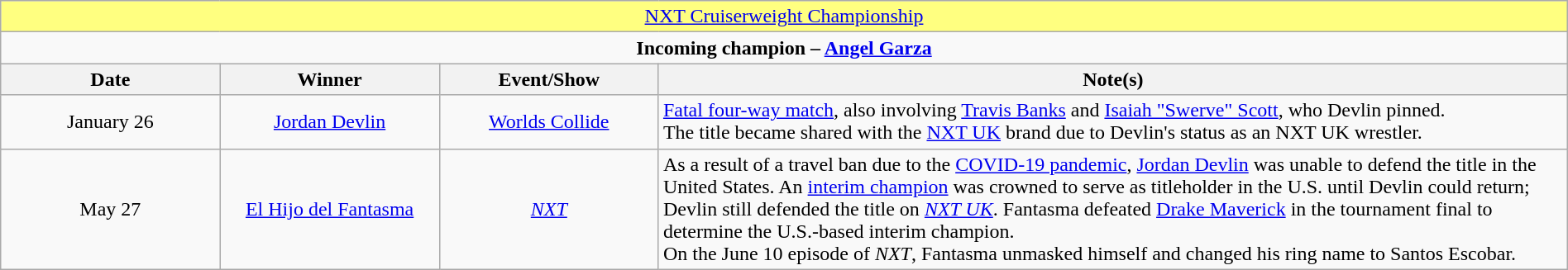<table class="wikitable" style="text-align:center; width:100%;">
<tr style="background:#FFFF80;">
<td colspan="4" style="text-align: center;"><a href='#'>NXT Cruiserweight Championship</a></td>
</tr>
<tr>
<td colspan="4" style="text-align: center;"><strong>Incoming champion – <a href='#'>Angel Garza</a></strong></td>
</tr>
<tr>
<th width=14%>Date</th>
<th width=14%>Winner</th>
<th width=14%>Event/Show</th>
<th width=58%>Note(s)</th>
</tr>
<tr>
<td>January 26</td>
<td><a href='#'>Jordan Devlin</a></td>
<td><a href='#'>Worlds Collide</a></td>
<td style="text-align: left;"><a href='#'>Fatal four-way match</a>, also involving <a href='#'>Travis Banks</a> and <a href='#'>Isaiah "Swerve" Scott</a>, who Devlin pinned.<br>The title became shared with the <a href='#'>NXT UK</a> brand due to Devlin's status as an NXT UK wrestler.</td>
</tr>
<tr>
<td>May 27<br></td>
<td><a href='#'>El Hijo del Fantasma</a></td>
<td><em><a href='#'>NXT</a></em></td>
<td style="text-align: left;">As a result of a travel ban due to the <a href='#'>COVID-19 pandemic</a>, <a href='#'>Jordan Devlin</a> was unable to defend the title in the United States. An <a href='#'>interim champion</a> was crowned to serve as titleholder in the U.S. until Devlin could return; Devlin still defended the title on <em><a href='#'>NXT UK</a></em>. Fantasma defeated <a href='#'>Drake Maverick</a> in the tournament final to determine the U.S.-based interim champion.<br>On the June 10 episode of <em>NXT</em>, Fantasma unmasked himself and changed his ring name to Santos Escobar.</td>
</tr>
</table>
